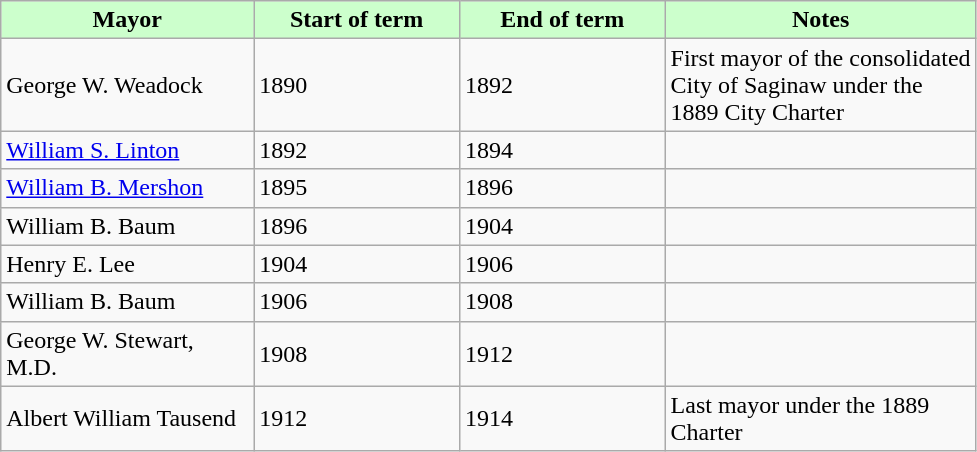<table class="wikitable">
<tr style="background-color:#CCFFCC;font-weight:bold" align="center">
<td width="161.25" Height="14.25">Mayor</td>
<td width="129.75">Start of term</td>
<td width="129.75">End of term</td>
<td width="200.00">Notes</td>
</tr>
<tr>
<td>George W. Weadock</td>
<td>1890</td>
<td>1892</td>
<td>First mayor of the consolidated City of Saginaw under the 1889 City Charter</td>
</tr>
<tr>
<td><a href='#'>William S. Linton</a></td>
<td>1892</td>
<td>1894</td>
<td></td>
</tr>
<tr>
<td><a href='#'>William B. Mershon</a></td>
<td>1895</td>
<td>1896</td>
<td></td>
</tr>
<tr>
<td>William B. Baum</td>
<td>1896</td>
<td>1904</td>
<td></td>
</tr>
<tr>
<td>Henry E. Lee</td>
<td>1904</td>
<td>1906</td>
<td></td>
</tr>
<tr>
<td>William B. Baum</td>
<td>1906</td>
<td>1908</td>
<td></td>
</tr>
<tr>
<td>George W. Stewart, M.D.</td>
<td>1908</td>
<td>1912</td>
<td></td>
</tr>
<tr>
<td>Albert William Tausend</td>
<td>1912</td>
<td>1914</td>
<td>Last mayor under the 1889 Charter</td>
</tr>
</table>
